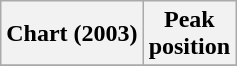<table class="wikitable plainrowheaders">
<tr>
<th>Chart (2003)</th>
<th>Peak<br>position</th>
</tr>
<tr>
</tr>
</table>
